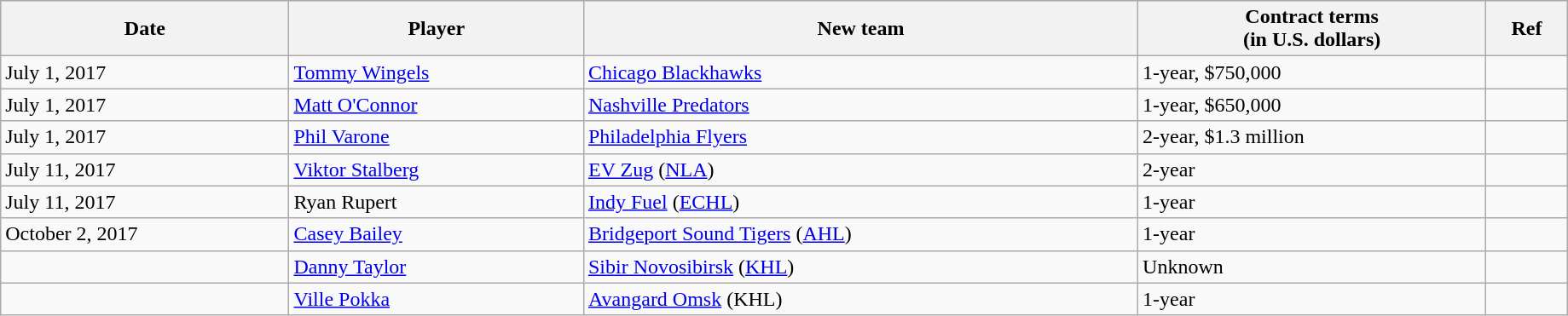<table class="wikitable" width=97%>
<tr style="background:#ddd; text-align:center;">
<th>Date</th>
<th>Player</th>
<th>New team</th>
<th>Contract terms<br>(in U.S. dollars)</th>
<th>Ref</th>
</tr>
<tr>
<td>July 1, 2017</td>
<td><a href='#'>Tommy Wingels</a></td>
<td><a href='#'>Chicago Blackhawks</a></td>
<td>1-year, $750,000</td>
<td></td>
</tr>
<tr>
<td>July 1, 2017</td>
<td><a href='#'>Matt O'Connor</a></td>
<td><a href='#'>Nashville Predators</a></td>
<td>1-year, $650,000</td>
<td></td>
</tr>
<tr>
<td>July 1, 2017</td>
<td><a href='#'>Phil Varone</a></td>
<td><a href='#'>Philadelphia Flyers</a></td>
<td>2-year, $1.3 million</td>
<td></td>
</tr>
<tr>
<td>July 11, 2017</td>
<td><a href='#'>Viktor Stalberg</a></td>
<td><a href='#'>EV Zug</a> (<a href='#'>NLA</a>)</td>
<td>2-year</td>
<td></td>
</tr>
<tr>
<td>July 11, 2017</td>
<td>Ryan Rupert</td>
<td><a href='#'>Indy Fuel</a> (<a href='#'>ECHL</a>)</td>
<td>1-year</td>
<td></td>
</tr>
<tr>
<td>October 2, 2017</td>
<td><a href='#'>Casey Bailey</a></td>
<td><a href='#'>Bridgeport Sound Tigers</a> (<a href='#'>AHL</a>)</td>
<td>1-year</td>
<td></td>
</tr>
<tr>
<td></td>
<td><a href='#'>Danny Taylor</a></td>
<td><a href='#'>Sibir Novosibirsk</a> (<a href='#'>KHL</a>)</td>
<td>Unknown</td>
<td></td>
</tr>
<tr>
<td></td>
<td><a href='#'>Ville Pokka</a></td>
<td><a href='#'>Avangard Omsk</a> (KHL)</td>
<td>1-year</td>
<td></td>
</tr>
</table>
